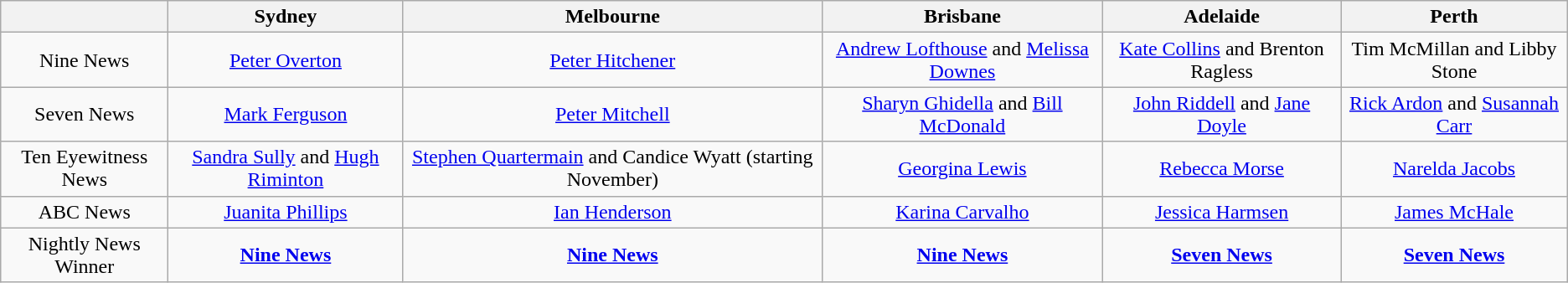<table class="wikitable">
<tr>
<th></th>
<th>Sydney</th>
<th>Melbourne</th>
<th>Brisbane</th>
<th>Adelaide</th>
<th>Perth</th>
</tr>
<tr style="text-align:center">
<td>Nine News</td>
<td><a href='#'>Peter Overton</a></td>
<td><a href='#'>Peter Hitchener</a></td>
<td><a href='#'>Andrew Lofthouse</a> and <a href='#'>Melissa Downes</a></td>
<td><a href='#'>Kate Collins</a> and Brenton Ragless</td>
<td>Tim McMillan and Libby Stone</td>
</tr>
<tr style="text-align:center">
<td>Seven News</td>
<td><a href='#'>Mark Ferguson</a></td>
<td><a href='#'>Peter Mitchell</a></td>
<td><a href='#'>Sharyn Ghidella</a> and <a href='#'>Bill McDonald</a></td>
<td><a href='#'>John Riddell</a> and <a href='#'>Jane Doyle</a></td>
<td><a href='#'>Rick Ardon</a> and <a href='#'>Susannah Carr</a></td>
</tr>
<tr style="text-align:center">
<td>Ten Eyewitness News</td>
<td><a href='#'>Sandra Sully</a> and <a href='#'>Hugh Riminton</a></td>
<td><a href='#'>Stephen Quartermain</a> and Candice Wyatt (starting November)</td>
<td><a href='#'>Georgina Lewis</a></td>
<td><a href='#'>Rebecca Morse</a></td>
<td><a href='#'>Narelda Jacobs</a></td>
</tr>
<tr style="text-align:center">
<td>ABC News</td>
<td><a href='#'>Juanita Phillips</a></td>
<td><a href='#'>Ian Henderson</a></td>
<td><a href='#'>Karina Carvalho</a></td>
<td><a href='#'>Jessica Harmsen</a></td>
<td><a href='#'>James McHale</a></td>
</tr>
<tr style="text-align:center">
<td>Nightly News Winner</td>
<td><strong><a href='#'>Nine News</a></strong></td>
<td><strong><a href='#'>Nine News</a></strong></td>
<td><strong><a href='#'>Nine News</a></strong></td>
<td><strong><a href='#'>Seven News</a></strong></td>
<td><strong><a href='#'>Seven News</a></strong></td>
</tr>
</table>
